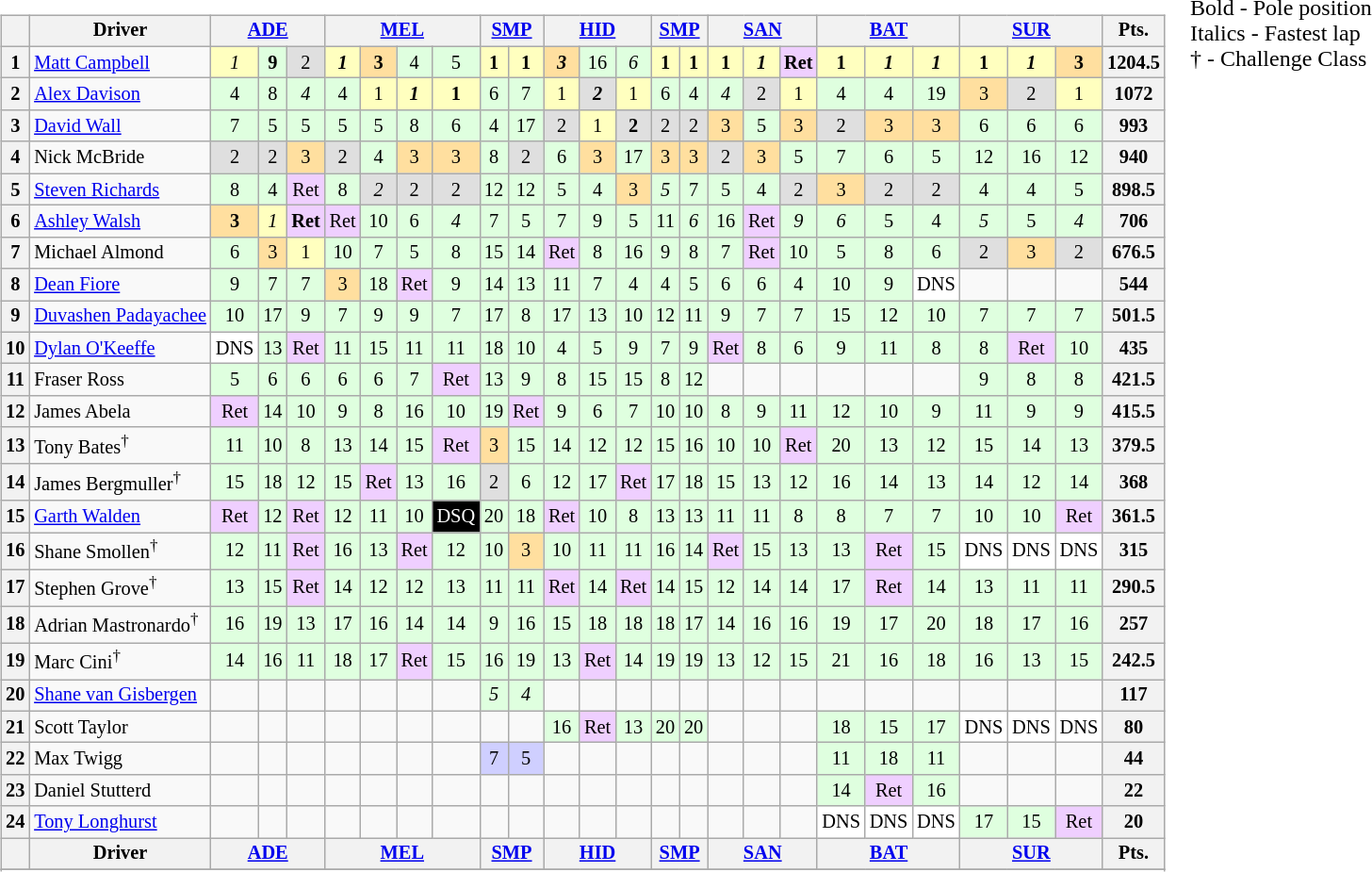<table>
<tr>
<td><br><table class="wikitable" style="font-size:85%; text-align:center">
<tr>
<th></th>
<th>Driver</th>
<th colspan=3><a href='#'>ADE</a><br></th>
<th colspan=4><a href='#'>MEL</a><br></th>
<th colspan=2><a href='#'>SMP</a><br></th>
<th colspan=3><a href='#'>HID</a><br></th>
<th colspan=2><a href='#'>SMP</a><br></th>
<th colspan=3><a href='#'>SAN</a><br></th>
<th colspan=3><a href='#'>BAT</a><br></th>
<th colspan=3><a href='#'>SUR</a><br></th>
<th>Pts.</th>
</tr>
<tr>
<th>1</th>
<td align="left"><a href='#'>Matt Campbell</a></td>
<td style="background:#ffffbf;"><em>1</em></td>
<td style="background:#dfffdf;"><strong>9</strong></td>
<td style="background:#dfdfdf;">2</td>
<td style="background:#ffffbf;"><strong><em>1</em></strong></td>
<td style="background:#ffdf9f;"><strong>3</strong></td>
<td style="background:#dfffdf;">4</td>
<td style="background:#dfffdf;">5</td>
<td style="background:#ffffbf;"><strong>1</strong></td>
<td style="background:#ffffbf;"><strong>1</strong></td>
<td style="background:#ffdf9f;"><strong><em>3</em></strong></td>
<td style="background:#dfffdf;">16</td>
<td style="background:#dfffdf;"><em>6</em></td>
<td style="background:#ffffbf;"><strong>1</strong></td>
<td style="background:#ffffbf;"><strong>1</strong></td>
<td style="background:#ffffbf;"><strong>1</strong></td>
<td style="background:#ffffbf;"><strong><em>1</em></strong></td>
<td style="background:#efcfff;"><strong>Ret</strong></td>
<td style="background:#ffffbf;"><strong>1</strong></td>
<td style="background:#ffffbf;"><strong><em>1</em></strong></td>
<td style="background:#ffffbf;"><strong><em>1</em></strong></td>
<td style="background:#ffffbf;"><strong>1</strong></td>
<td style="background:#ffffbf;"><strong><em>1</em></strong></td>
<td style="background:#ffdf9f;"><strong>3</strong></td>
<th>1204.5</th>
</tr>
<tr>
<th>2</th>
<td align="left"><a href='#'>Alex Davison</a></td>
<td style="background:#dfffdf;">4</td>
<td style="background:#dfffdf;">8</td>
<td style="background:#dfffdf;"><em>4</em></td>
<td style="background:#dfffdf;">4</td>
<td style="background:#ffffbf;">1</td>
<td style="background:#ffffbf;"><strong><em>1</em></strong></td>
<td style="background:#ffffbf;"><strong>1</strong></td>
<td style="background:#dfffdf;">6</td>
<td style="background:#dfffdf;">7</td>
<td style="background:#ffffbf;">1</td>
<td style="background:#dfdfdf;"><strong><em>2</em></strong></td>
<td style="background:#ffffbf;">1</td>
<td style="background:#dfffdf;">6</td>
<td style="background:#dfffdf;">4</td>
<td style="background:#dfffdf;"><em>4</em></td>
<td style="background:#dfdfdf;">2</td>
<td style="background:#ffffbf;">1</td>
<td style="background:#dfffdf;">4</td>
<td style="background:#dfffdf;">4</td>
<td style="background:#dfffdf;">19</td>
<td style="background:#ffdf9f;">3</td>
<td style="background:#dfdfdf;">2</td>
<td style="background:#ffffbf;">1</td>
<th>1072</th>
</tr>
<tr>
<th>3</th>
<td align="left"><a href='#'>David Wall</a></td>
<td style="background:#dfffdf;">7</td>
<td style="background:#dfffdf;">5</td>
<td style="background:#dfffdf;">5</td>
<td style="background:#dfffdf;">5</td>
<td style="background:#dfffdf;">5</td>
<td style="background:#dfffdf;">8</td>
<td style="background:#dfffdf;">6</td>
<td style="background:#dfffdf;">4</td>
<td style="background:#dfffdf;">17</td>
<td style="background:#dfdfdf;">2</td>
<td style="background:#ffffbf;">1</td>
<td style="background:#dfdfdf;"><strong>2</strong></td>
<td style="background:#dfdfdf;">2</td>
<td style="background:#dfdfdf;">2</td>
<td style="background:#ffdf9f;">3</td>
<td style="background:#dfffdf;">5</td>
<td style="background:#ffdf9f;">3</td>
<td style="background:#dfdfdf;">2</td>
<td style="background:#ffdf9f;">3</td>
<td style="background:#ffdf9f;">3</td>
<td style="background:#dfffdf;">6</td>
<td style="background:#dfffdf;">6</td>
<td style="background:#dfffdf;">6</td>
<th>993</th>
</tr>
<tr>
<th>4</th>
<td align="left">Nick McBride</td>
<td style="background:#dfdfdf;">2</td>
<td style="background:#dfdfdf;">2</td>
<td style="background:#ffdf9f;">3</td>
<td style="background:#dfdfdf;">2</td>
<td style="background:#dfffdf;">4</td>
<td style="background:#ffdf9f;">3</td>
<td style="background:#ffdf9f;">3</td>
<td style="background:#dfffdf;">8</td>
<td style="background:#dfdfdf;">2</td>
<td style="background:#dfffdf;">6</td>
<td style="background:#ffdf9f;">3</td>
<td style="background:#dfffdf;">17</td>
<td style="background:#ffdf9f;">3</td>
<td style="background:#ffdf9f;">3</td>
<td style="background:#dfdfdf;">2</td>
<td style="background:#ffdf9f;">3</td>
<td style="background:#dfffdf;">5</td>
<td style="background:#dfffdf;">7</td>
<td style="background:#dfffdf;">6</td>
<td style="background:#dfffdf;">5</td>
<td style="background:#dfffdf;">12</td>
<td style="background:#dfffdf;">16</td>
<td style="background:#dfffdf;">12</td>
<th>940</th>
</tr>
<tr>
<th>5</th>
<td align="left"><a href='#'>Steven Richards</a></td>
<td style="background:#dfffdf;">8</td>
<td style="background:#dfffdf;">4</td>
<td style="background:#efcfff;">Ret</td>
<td style="background:#dfffdf;">8</td>
<td style="background:#dfdfdf;"><em>2</em></td>
<td style="background:#dfdfdf;">2</td>
<td style="background:#dfdfdf;">2</td>
<td style="background:#dfffdf;">12</td>
<td style="background:#dfffdf;">12</td>
<td style="background:#dfffdf;">5</td>
<td style="background:#dfffdf;">4</td>
<td style="background:#ffdf9f;">3</td>
<td style="background:#dfffdf;"><em>5</em></td>
<td style="background:#dfffdf;">7</td>
<td style="background:#dfffdf;">5</td>
<td style="background:#dfffdf;">4</td>
<td style="background:#dfdfdf;">2</td>
<td style="background:#ffdf9f;">3</td>
<td style="background:#dfdfdf;">2</td>
<td style="background:#dfdfdf;">2</td>
<td style="background:#dfffdf;">4</td>
<td style="background:#dfffdf;">4</td>
<td style="background:#dfffdf;">5</td>
<th>898.5</th>
</tr>
<tr>
<th>6</th>
<td align="left"><a href='#'>Ashley Walsh</a></td>
<td style="background:#ffdf9f;"><strong>3</strong></td>
<td style="background:#ffffbf;"><em>1</em></td>
<td style="background:#efcfff;"><strong>Ret</strong></td>
<td style="background:#efcfff;">Ret</td>
<td style="background:#dfffdf;">10</td>
<td style="background:#dfffdf;">6</td>
<td style="background:#dfffdf;"><em>4</em></td>
<td style="background:#dfffdf;">7</td>
<td style="background:#dfffdf;">5</td>
<td style="background:#dfffdf;">7</td>
<td style="background:#dfffdf;">9</td>
<td style="background:#dfffdf;">5</td>
<td style="background:#dfffdf;">11</td>
<td style="background:#dfffdf;"><em>6</em></td>
<td style="background:#dfffdf;">16</td>
<td style="background:#efcfff;">Ret</td>
<td style="background:#dfffdf;"><em>9</em></td>
<td style="background:#dfffdf;"><em>6</em></td>
<td style="background:#dfffdf;">5</td>
<td style="background:#dfffdf;">4</td>
<td style="background:#dfffdf;"><em>5</em></td>
<td style="background:#dfffdf;">5</td>
<td style="background:#dfffdf;"><em>4</em></td>
<th>706</th>
</tr>
<tr>
<th>7</th>
<td align="left">Michael Almond</td>
<td style="background:#dfffdf;">6</td>
<td style="background:#ffdf9f;">3</td>
<td style="background:#ffffbf;">1</td>
<td style="background:#dfffdf;">10</td>
<td style="background:#dfffdf;">7</td>
<td style="background:#dfffdf;">5</td>
<td style="background:#dfffdf;">8</td>
<td style="background:#dfffdf;">15</td>
<td style="background:#dfffdf;">14</td>
<td style="background:#efcfff;">Ret</td>
<td style="background:#dfffdf;">8</td>
<td style="background:#dfffdf;">16</td>
<td style="background:#dfffdf;">9</td>
<td style="background:#dfffdf;">8</td>
<td style="background:#dfffdf;">7</td>
<td style="background:#efcfff;">Ret</td>
<td style="background:#dfffdf;">10</td>
<td style="background:#dfffdf;">5</td>
<td style="background:#dfffdf;">8</td>
<td style="background:#dfffdf;">6</td>
<td style="background:#dfdfdf;">2</td>
<td style="background:#ffdf9f;">3</td>
<td style="background:#dfdfdf;">2</td>
<th>676.5</th>
</tr>
<tr>
<th>8</th>
<td align="left"><a href='#'>Dean Fiore</a></td>
<td style="background:#dfffdf;">9</td>
<td style="background:#dfffdf;">7</td>
<td style="background:#dfffdf;">7</td>
<td style="background:#ffdf9f;">3</td>
<td style="background:#dfffdf;">18</td>
<td style="background:#efcfff;">Ret</td>
<td style="background:#dfffdf;">9</td>
<td style="background:#dfffdf;">14</td>
<td style="background:#dfffdf;">13</td>
<td style="background:#dfffdf;">11</td>
<td style="background:#dfffdf;">7</td>
<td style="background:#dfffdf;">4</td>
<td style="background:#dfffdf;">4</td>
<td style="background:#dfffdf;">5</td>
<td style="background:#dfffdf;">6</td>
<td style="background:#dfffdf;">6</td>
<td style="background:#dfffdf;">4</td>
<td style="background:#dfffdf;">10</td>
<td style="background:#dfffdf;">9</td>
<td style="background:#ffffff;">DNS</td>
<td></td>
<td></td>
<td></td>
<th>544</th>
</tr>
<tr>
<th>9</th>
<td align="left"><a href='#'>Duvashen Padayachee</a></td>
<td style="background:#dfffdf;">10</td>
<td style="background:#dfffdf;">17</td>
<td style="background:#dfffdf;">9</td>
<td style="background:#dfffdf;">7</td>
<td style="background:#dfffdf;">9</td>
<td style="background:#dfffdf;">9</td>
<td style="background:#dfffdf;">7</td>
<td style="background:#dfffdf;">17</td>
<td style="background:#dfffdf;">8</td>
<td style="background:#dfffdf;">17</td>
<td style="background:#dfffdf;">13</td>
<td style="background:#dfffdf;">10</td>
<td style="background:#dfffdf;">12</td>
<td style="background:#dfffdf;">11</td>
<td style="background:#dfffdf;">9</td>
<td style="background:#dfffdf;">7</td>
<td style="background:#dfffdf;">7</td>
<td style="background:#dfffdf;">15</td>
<td style="background:#dfffdf;">12</td>
<td style="background:#dfffdf;">10</td>
<td style="background:#dfffdf;">7</td>
<td style="background:#dfffdf;">7</td>
<td style="background:#dfffdf;">7</td>
<th>501.5</th>
</tr>
<tr>
<th>10</th>
<td align="left"><a href='#'>Dylan O'Keeffe</a></td>
<td style="background:#ffffff;">DNS</td>
<td style="background:#dfffdf;">13</td>
<td style="background:#efcfff;">Ret</td>
<td style="background:#dfffdf;">11</td>
<td style="background:#dfffdf;">15</td>
<td style="background:#dfffdf;">11</td>
<td style="background:#dfffdf;">11</td>
<td style="background:#dfffdf;">18</td>
<td style="background:#dfffdf;">10</td>
<td style="background:#dfffdf;">4</td>
<td style="background:#dfffdf;">5</td>
<td style="background:#dfffdf;">9</td>
<td style="background:#dfffdf;">7</td>
<td style="background:#dfffdf;">9</td>
<td style="background:#efcfff;">Ret</td>
<td style="background:#dfffdf;">8</td>
<td style="background:#dfffdf;">6</td>
<td style="background:#dfffdf;">9</td>
<td style="background:#dfffdf;">11</td>
<td style="background:#dfffdf;">8</td>
<td style="background:#dfffdf;">8</td>
<td style="background:#efcfff;">Ret</td>
<td style="background:#dfffdf;">10</td>
<th>435</th>
</tr>
<tr>
<th>11</th>
<td align="left">Fraser Ross</td>
<td style="background:#dfffdf;">5</td>
<td style="background:#dfffdf;">6</td>
<td style="background:#dfffdf;">6</td>
<td style="background:#dfffdf;">6</td>
<td style="background:#dfffdf;">6</td>
<td style="background:#dfffdf;">7</td>
<td style="background:#efcfff;">Ret</td>
<td style="background:#dfffdf;">13</td>
<td style="background:#dfffdf;">9</td>
<td style="background:#dfffdf;">8</td>
<td style="background:#dfffdf;">15</td>
<td style="background:#dfffdf;">15</td>
<td style="background:#dfffdf;">8</td>
<td style="background:#dfffdf;">12</td>
<td></td>
<td></td>
<td></td>
<td></td>
<td></td>
<td></td>
<td style="background:#dfffdf;">9</td>
<td style="background:#dfffdf;">8</td>
<td style="background:#dfffdf;">8</td>
<th>421.5</th>
</tr>
<tr>
<th>12</th>
<td align="left">James Abela</td>
<td style="background:#efcfff;">Ret</td>
<td style="background:#dfffdf;">14</td>
<td style="background:#dfffdf;">10</td>
<td style="background:#dfffdf;">9</td>
<td style="background:#dfffdf;">8</td>
<td style="background:#dfffdf;">16</td>
<td style="background:#dfffdf;">10</td>
<td style="background:#dfffdf;">19</td>
<td style="background:#efcfff;">Ret</td>
<td style="background:#dfffdf;">9</td>
<td style="background:#dfffdf;">6</td>
<td style="background:#dfffdf;">7</td>
<td style="background:#dfffdf;">10</td>
<td style="background:#dfffdf;">10</td>
<td style="background:#dfffdf;">8</td>
<td style="background:#dfffdf;">9</td>
<td style="background:#dfffdf;">11</td>
<td style="background:#dfffdf;">12</td>
<td style="background:#dfffdf;">10</td>
<td style="background:#dfffdf;">9</td>
<td style="background:#dfffdf;">11</td>
<td style="background:#dfffdf;">9</td>
<td style="background:#dfffdf;">9</td>
<th>415.5</th>
</tr>
<tr>
<th>13</th>
<td align="left">Tony Bates<sup>†</sup></td>
<td style="background:#dfffdf;">11</td>
<td style="background:#dfffdf;">10</td>
<td style="background:#dfffdf;">8</td>
<td style="background:#dfffdf;">13</td>
<td style="background:#dfffdf;">14</td>
<td style="background:#dfffdf;">15</td>
<td style="background:#efcfff;">Ret</td>
<td style="background:#ffdf9f;">3</td>
<td style="background:#dfffdf;">15</td>
<td style="background:#dfffdf;">14</td>
<td style="background:#dfffdf;">12</td>
<td style="background:#dfffdf;">12</td>
<td style="background:#dfffdf;">15</td>
<td style="background:#dfffdf;">16</td>
<td style="background:#dfffdf;">10</td>
<td style="background:#dfffdf;">10</td>
<td style="background:#efcfff;">Ret</td>
<td style="background:#dfffdf;">20</td>
<td style="background:#dfffdf;">13</td>
<td style="background:#dfffdf;">12</td>
<td style="background:#dfffdf;">15</td>
<td style="background:#dfffdf;">14</td>
<td style="background:#dfffdf;">13</td>
<th>379.5</th>
</tr>
<tr>
<th>14</th>
<td align="left">James Bergmuller<sup>†</sup></td>
<td style="background:#dfffdf;">15</td>
<td style="background:#dfffdf;">18</td>
<td style="background:#dfffdf;">12</td>
<td style="background:#dfffdf;">15</td>
<td style="background:#efcfff;">Ret</td>
<td style="background:#dfffdf;">13</td>
<td style="background:#dfffdf;">16</td>
<td style="background:#dfdfdf;">2</td>
<td style="background:#dfffdf;">6</td>
<td style="background:#dfffdf;">12</td>
<td style="background:#dfffdf;">17</td>
<td style="background:#efcfff;">Ret</td>
<td style="background:#dfffdf;">17</td>
<td style="background:#dfffdf;">18</td>
<td style="background:#dfffdf;">15</td>
<td style="background:#dfffdf;">13</td>
<td style="background:#dfffdf;">12</td>
<td style="background:#dfffdf;">16</td>
<td style="background:#dfffdf;">14</td>
<td style="background:#dfffdf;">13</td>
<td style="background:#dfffdf;">14</td>
<td style="background:#dfffdf;">12</td>
<td style="background:#dfffdf;">14</td>
<th>368</th>
</tr>
<tr>
<th>15</th>
<td align="left"><a href='#'>Garth Walden</a></td>
<td style="background:#efcfff;">Ret</td>
<td style="background:#dfffdf;">12</td>
<td style="background:#efcfff;">Ret</td>
<td style="background:#dfffdf;">12</td>
<td style="background:#dfffdf;">11</td>
<td style="background:#dfffdf;">10</td>
<td style="background-color:#000000; color:white">DSQ</td>
<td style="background:#dfffdf;">20</td>
<td style="background:#dfffdf;">18</td>
<td style="background:#efcfff;">Ret</td>
<td style="background:#dfffdf;">10</td>
<td style="background:#dfffdf;">8</td>
<td style="background:#dfffdf;">13</td>
<td style="background:#dfffdf;">13</td>
<td style="background:#dfffdf;">11</td>
<td style="background:#dfffdf;">11</td>
<td style="background:#dfffdf;">8</td>
<td style="background:#dfffdf;">8</td>
<td style="background:#dfffdf;">7</td>
<td style="background:#dfffdf;">7</td>
<td style="background:#dfffdf;">10</td>
<td style="background:#dfffdf;">10</td>
<td style="background:#efcfff;">Ret</td>
<th>361.5</th>
</tr>
<tr>
<th>16</th>
<td align="left">Shane Smollen<sup>†</sup></td>
<td style="background:#dfffdf;">12</td>
<td style="background:#dfffdf;">11</td>
<td style="background:#efcfff;">Ret</td>
<td style="background:#dfffdf;">16</td>
<td style="background:#dfffdf;">13</td>
<td style="background:#efcfff;">Ret</td>
<td style="background:#dfffdf;">12</td>
<td style="background:#dfffdf;">10</td>
<td style="background:#ffdf9f;">3</td>
<td style="background:#dfffdf;">10</td>
<td style="background:#dfffdf;">11</td>
<td style="background:#dfffdf;">11</td>
<td style="background:#dfffdf;">16</td>
<td style="background:#dfffdf;">14</td>
<td style="background:#efcfff;">Ret</td>
<td style="background:#dfffdf;">15</td>
<td style="background:#dfffdf;">13</td>
<td style="background:#dfffdf;">13</td>
<td style="background:#efcfff;">Ret</td>
<td style="background:#dfffdf;">15</td>
<td style="background:#ffffff;">DNS</td>
<td style="background:#ffffff;">DNS</td>
<td style="background:#ffffff;">DNS</td>
<th>315</th>
</tr>
<tr>
<th>17</th>
<td align="left">Stephen Grove<sup>†</sup></td>
<td style="background:#dfffdf;">13</td>
<td style="background:#dfffdf;">15</td>
<td style="background:#efcfff;">Ret</td>
<td style="background:#dfffdf;">14</td>
<td style="background:#dfffdf;">12</td>
<td style="background:#dfffdf;">12</td>
<td style="background:#dfffdf;">13</td>
<td style="background:#dfffdf;">11</td>
<td style="background:#dfffdf;">11</td>
<td style="background:#efcfff;">Ret</td>
<td style="background:#dfffdf;">14</td>
<td style="background:#efcfff;">Ret</td>
<td style="background:#dfffdf;">14</td>
<td style="background:#dfffdf;">15</td>
<td style="background:#dfffdf;">12</td>
<td style="background:#dfffdf;">14</td>
<td style="background:#dfffdf;">14</td>
<td style="background:#dfffdf;">17</td>
<td style="background:#efcfff;">Ret</td>
<td style="background:#dfffdf;">14</td>
<td style="background:#dfffdf;">13</td>
<td style="background:#dfffdf;">11</td>
<td style="background:#dfffdf;">11</td>
<th>290.5</th>
</tr>
<tr>
<th>18</th>
<td align="left">Adrian Mastronardo<sup>†</sup></td>
<td style="background:#dfffdf;">16</td>
<td style="background:#dfffdf;">19</td>
<td style="background:#dfffdf;">13</td>
<td style="background:#dfffdf;">17</td>
<td style="background:#dfffdf;">16</td>
<td style="background:#dfffdf;">14</td>
<td style="background:#dfffdf;">14</td>
<td style="background:#dfffdf;">9</td>
<td style="background:#dfffdf;">16</td>
<td style="background:#dfffdf;">15</td>
<td style="background:#dfffdf;">18</td>
<td style="background:#dfffdf;">18</td>
<td style="background:#dfffdf;">18</td>
<td style="background:#dfffdf;">17</td>
<td style="background:#dfffdf;">14</td>
<td style="background:#dfffdf;">16</td>
<td style="background:#dfffdf;">16</td>
<td style="background:#dfffdf;">19</td>
<td style="background:#dfffdf;">17</td>
<td style="background:#dfffdf;">20</td>
<td style="background:#dfffdf;">18</td>
<td style="background:#dfffdf;">17</td>
<td style="background:#dfffdf;">16</td>
<th>257</th>
</tr>
<tr>
<th>19</th>
<td align="left">Marc Cini<sup>†</sup></td>
<td style="background:#dfffdf;">14</td>
<td style="background:#dfffdf;">16</td>
<td style="background:#dfffdf;">11</td>
<td style="background:#dfffdf;">18</td>
<td style="background:#dfffdf;">17</td>
<td style="background:#efcfff;">Ret</td>
<td style="background:#dfffdf;">15</td>
<td style="background:#dfffdf;">16</td>
<td style="background:#dfffdf;">19</td>
<td style="background:#dfffdf;">13</td>
<td style="background:#efcfff;">Ret</td>
<td style="background:#dfffdf;">14</td>
<td style="background:#dfffdf;">19</td>
<td style="background:#dfffdf;">19</td>
<td style="background:#dfffdf;">13</td>
<td style="background:#dfffdf;">12</td>
<td style="background:#dfffdf;">15</td>
<td style="background:#dfffdf;">21</td>
<td style="background:#dfffdf;">16</td>
<td style="background:#dfffdf;">18</td>
<td style="background:#dfffdf;">16</td>
<td style="background:#dfffdf;">13</td>
<td style="background:#dfffdf;">15</td>
<th>242.5</th>
</tr>
<tr>
<th>20</th>
<td align="left"><a href='#'>Shane van Gisbergen</a></td>
<td></td>
<td></td>
<td></td>
<td></td>
<td></td>
<td></td>
<td></td>
<td style="background:#dfffdf;"><em>5</em></td>
<td style="background:#dfffdf;"><em>4</em></td>
<td></td>
<td></td>
<td></td>
<td></td>
<td></td>
<td></td>
<td></td>
<td></td>
<td></td>
<td></td>
<td></td>
<td></td>
<td></td>
<td></td>
<th>117</th>
</tr>
<tr>
<th>21</th>
<td align="left">Scott Taylor</td>
<td></td>
<td></td>
<td></td>
<td></td>
<td></td>
<td></td>
<td></td>
<td></td>
<td></td>
<td style="background:#dfffdf;">16</td>
<td style="background:#efcfff;">Ret</td>
<td style="background:#dfffdf;">13</td>
<td style="background:#dfffdf;">20</td>
<td style="background:#dfffdf;">20</td>
<td></td>
<td></td>
<td></td>
<td style="background:#dfffdf;">18</td>
<td style="background:#dfffdf;">15</td>
<td style="background:#dfffdf;">17</td>
<td style="background:#ffffff;">DNS</td>
<td style="background:#ffffff;">DNS</td>
<td style="background:#ffffff;">DNS</td>
<th>80</th>
</tr>
<tr>
<th>22</th>
<td align="left">Max Twigg</td>
<td></td>
<td></td>
<td></td>
<td></td>
<td></td>
<td></td>
<td></td>
<td style="background:#cfcfff;">7</td>
<td style="background:#cfcfff;">5</td>
<td></td>
<td></td>
<td></td>
<td></td>
<td></td>
<td></td>
<td></td>
<td></td>
<td style="background:#dfffdf;">11</td>
<td style="background:#dfffdf;">18</td>
<td style="background:#dfffdf;">11</td>
<td></td>
<td></td>
<td></td>
<th>44</th>
</tr>
<tr>
<th>23</th>
<td align="left">Daniel Stutterd</td>
<td></td>
<td></td>
<td></td>
<td></td>
<td></td>
<td></td>
<td></td>
<td></td>
<td></td>
<td></td>
<td></td>
<td></td>
<td></td>
<td></td>
<td></td>
<td></td>
<td></td>
<td style="background:#dfffdf;">14</td>
<td style="background:#efcfff;">Ret</td>
<td style="background:#dfffdf;">16</td>
<td></td>
<td></td>
<td></td>
<th>22</th>
</tr>
<tr>
<th>24</th>
<td align="left"><a href='#'>Tony Longhurst</a></td>
<td></td>
<td></td>
<td></td>
<td></td>
<td></td>
<td></td>
<td></td>
<td></td>
<td></td>
<td></td>
<td></td>
<td></td>
<td></td>
<td></td>
<td></td>
<td></td>
<td></td>
<td style="background:#ffffff;">DNS</td>
<td style="background:#ffffff;">DNS</td>
<td style="background:#ffffff;">DNS</td>
<td style="background:#dfffdf;">17</td>
<td style="background:#dfffdf;">15</td>
<td style="background:#efcfff;">Ret</td>
<th>20</th>
</tr>
<tr valign="top">
<th></th>
<th>Driver</th>
<th colspan="3"><a href='#'>ADE</a><br></th>
<th colspan="4"><a href='#'>MEL</a><br></th>
<th colspan="2"><a href='#'>SMP</a><br></th>
<th colspan="3"><a href='#'>HID</a><br></th>
<th colspan="2"><a href='#'>SMP</a><br></th>
<th colspan="3"><a href='#'>SAN</a><br></th>
<th colspan="3"><a href='#'>BAT</a><br></th>
<th colspan="3"><a href='#'>SUR</a><br></th>
<th>Pts.</th>
</tr>
<tr>
</tr>
<tr>
</tr>
</table>
</td>
<td valign="top"><br>
<span>Bold - Pole position<br>
Italics - Fastest lap<br>
† - Challenge Class</span></td>
</tr>
<tr>
</tr>
</table>
